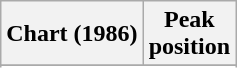<table class="wikitable plainrowheaders" style="text-align:center">
<tr>
<th scope="col">Chart (1986)</th>
<th scope="col">Peak <br>position</th>
</tr>
<tr>
</tr>
<tr>
</tr>
<tr>
</tr>
</table>
